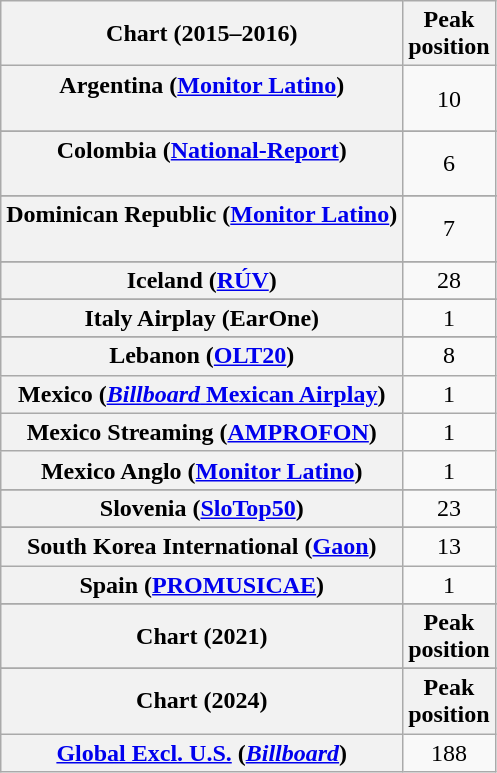<table class="wikitable sortable plainrowheaders" style="text-align:center">
<tr>
<th scope="col">Chart (2015–2016)</th>
<th scope="col">Peak<br>position</th>
</tr>
<tr>
<th scope="row">Argentina (<a href='#'>Monitor Latino</a>)<br><br></th>
<td>10</td>
</tr>
<tr>
</tr>
<tr>
</tr>
<tr>
</tr>
<tr>
</tr>
<tr>
</tr>
<tr>
</tr>
<tr>
</tr>
<tr>
</tr>
<tr>
</tr>
<tr>
</tr>
<tr>
</tr>
<tr>
<th scope="row">Colombia (<a href='#'>National-Report</a>)<br><br></th>
<td>6</td>
</tr>
<tr>
</tr>
<tr>
<th scope="row">Dominican Republic (<a href='#'>Monitor Latino</a>)<br><br></th>
<td>7</td>
</tr>
<tr>
</tr>
<tr>
</tr>
<tr>
</tr>
<tr>
</tr>
<tr>
</tr>
<tr>
<th scope="row">Iceland (<a href='#'>RÚV</a>)</th>
<td style="text-align:center;">28</td>
</tr>
<tr>
</tr>
<tr>
</tr>
<tr>
<th scope="row">Italy Airplay (EarOne)</th>
<td>1</td>
</tr>
<tr>
</tr>
<tr>
<th scope="row">Lebanon (<a href='#'>OLT20</a>)</th>
<td>8</td>
</tr>
<tr>
<th scope="row">Mexico (<a href='#'><em>Billboard</em> Mexican Airplay</a>)</th>
<td>1</td>
</tr>
<tr>
<th scope="row">Mexico Streaming (<a href='#'>AMPROFON</a>)</th>
<td>1</td>
</tr>
<tr>
<th scope="row">Mexico Anglo (<a href='#'>Monitor Latino</a>)</th>
<td>1</td>
</tr>
<tr>
</tr>
<tr>
</tr>
<tr>
</tr>
<tr>
</tr>
<tr>
</tr>
<tr>
</tr>
<tr>
</tr>
<tr>
</tr>
<tr>
</tr>
<tr>
<th scope="row">Slovenia (<a href='#'>SloTop50</a>)</th>
<td>23</td>
</tr>
<tr>
</tr>
<tr>
<th scope="row">South Korea International (<a href='#'>Gaon</a>)</th>
<td>13</td>
</tr>
<tr>
<th scope="row">Spain (<a href='#'>PROMUSICAE</a>)</th>
<td>1</td>
</tr>
<tr>
</tr>
<tr>
</tr>
<tr>
</tr>
<tr>
</tr>
<tr>
</tr>
<tr>
</tr>
<tr>
</tr>
<tr>
</tr>
<tr>
</tr>
<tr>
</tr>
<tr>
</tr>
<tr>
</tr>
<tr>
<th scope="col">Chart (2021)</th>
<th scope="col">Peak<br>position</th>
</tr>
<tr>
</tr>
<tr>
<th scope="col">Chart (2024)</th>
<th scope="col">Peak<br>position</th>
</tr>
<tr>
<th scope="row"><a href='#'>Global Excl. U.S.</a> (<em><a href='#'>Billboard</a></em>)</th>
<td>188</td>
</tr>
</table>
